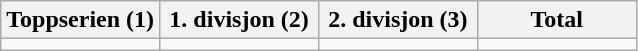<table class="wikitable">
<tr>
<th width="25.0%">Toppserien (1)</th>
<th width="25.0%">1. divisjon (2)</th>
<th width="25.0%">2. divisjon (3)</th>
<th width="25.0%">Total</th>
</tr>
<tr>
<td></td>
<td></td>
<td></td>
<td></td>
</tr>
</table>
